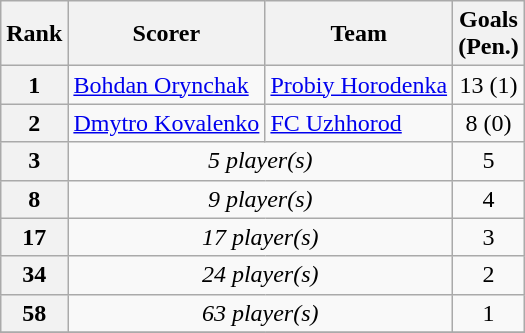<table class="wikitable">
<tr>
<th>Rank</th>
<th>Scorer</th>
<th>Team</th>
<th>Goals<br>(Pen.)</th>
</tr>
<tr>
<th align=center rowspan=1>1</th>
<td><a href='#'>Bohdan Orynchak</a></td>
<td><a href='#'>Probiy Horodenka</a></td>
<td align=center>13 (1)</td>
</tr>
<tr>
<th align=center rowspan=1>2</th>
<td><a href='#'>Dmytro Kovalenko</a></td>
<td><a href='#'>FC Uzhhorod</a></td>
<td align=center>8 (0)</td>
</tr>
<tr>
<th align=center rowspan=1>3</th>
<td colspan=2 align=center><em>5 player(s)</em></td>
<td align=center>5</td>
</tr>
<tr>
<th align=center rowspan=1>8</th>
<td colspan=2 align=center><em>9 player(s)</em></td>
<td align=center>4</td>
</tr>
<tr>
<th align=center rowspan=1>17</th>
<td colspan=2 align=center><em>17 player(s)</em></td>
<td align=center>3</td>
</tr>
<tr>
<th align=center rowspan=1>34</th>
<td colspan=2 align=center><em>24 player(s)</em></td>
<td align=center>2</td>
</tr>
<tr>
<th align=center rowspan=1>58</th>
<td colspan=2 align=center><em>63 player(s)</em></td>
<td align=center>1</td>
</tr>
<tr>
</tr>
</table>
